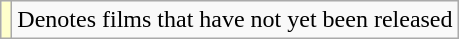<table class="wikitable">
<tr>
<td style="background:#ffc;"></td>
<td>Denotes films that have not yet been released</td>
</tr>
</table>
